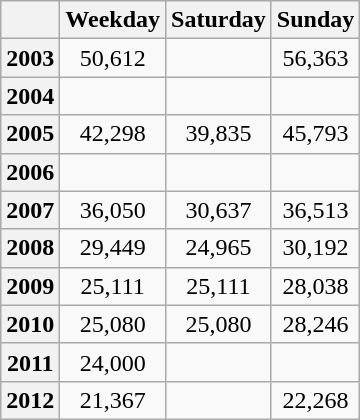<table class="wikitable" style="text-align:center">
<tr>
<th> </th>
<th>Weekday</th>
<th>Saturday</th>
<th>Sunday</th>
</tr>
<tr>
<th>2003 </th>
<td>50,612</td>
<td> </td>
<td>56,363</td>
</tr>
<tr>
<th>2004</th>
<td> </td>
<td> </td>
<td> </td>
</tr>
<tr>
<th>2005 </th>
<td>42,298</td>
<td>39,835</td>
<td>45,793</td>
</tr>
<tr>
<th>2006</th>
<td> </td>
<td> </td>
<td> </td>
</tr>
<tr>
<th>2007</th>
<td>36,050</td>
<td>30,637</td>
<td>36,513</td>
</tr>
<tr>
<th>2008 </th>
<td>29,449</td>
<td>24,965</td>
<td>30,192</td>
</tr>
<tr>
<th>2009 </th>
<td>25,111</td>
<td>25,111</td>
<td>28,038</td>
</tr>
<tr>
<th>2010 </th>
<td>25,080</td>
<td>25,080</td>
<td>28,246</td>
</tr>
<tr>
<th>2011 </th>
<td>24,000</td>
<td> </td>
<td> </td>
</tr>
<tr>
<th>2012 </th>
<td>21,367</td>
<td> </td>
<td>22,268</td>
</tr>
</table>
